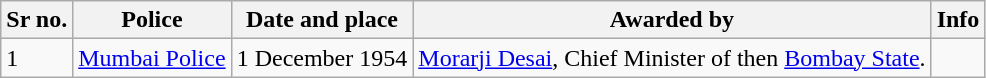<table class=wikitable>
<tr>
<th>Sr no.</th>
<th>Police</th>
<th>Date and place</th>
<th>Awarded by</th>
<th>Info</th>
</tr>
<tr>
<td>1</td>
<td><a href='#'>Mumbai Police</a></td>
<td>1 December 1954</td>
<td><a href='#'>Morarji Desai</a>, Chief Minister of then <a href='#'>Bombay State</a>.</td>
<td></td>
</tr>
</table>
